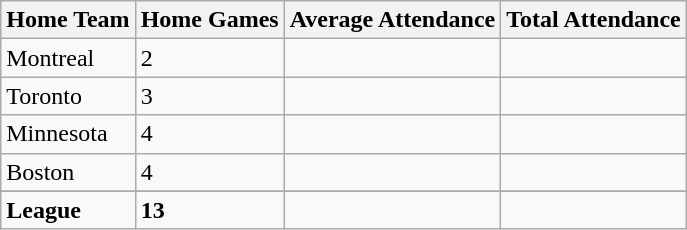<table class="wikitable sortable">
<tr>
<th>Home Team</th>
<th>Home Games</th>
<th>Average Attendance</th>
<th>Total Attendance</th>
</tr>
<tr>
<td>Montreal</td>
<td>2</td>
<td></td>
<td></td>
</tr>
<tr>
<td>Toronto</td>
<td>3</td>
<td></td>
<td></td>
</tr>
<tr>
<td>Minnesota</td>
<td>4</td>
<td></td>
<td></td>
</tr>
<tr>
<td>Boston</td>
<td>4</td>
<td></td>
<td></td>
</tr>
<tr>
</tr>
<tr class="sortbottom">
<td><strong>League</strong></td>
<td><strong>13</strong></td>
<td><strong> </strong></td>
<td><strong></strong></td>
</tr>
</table>
